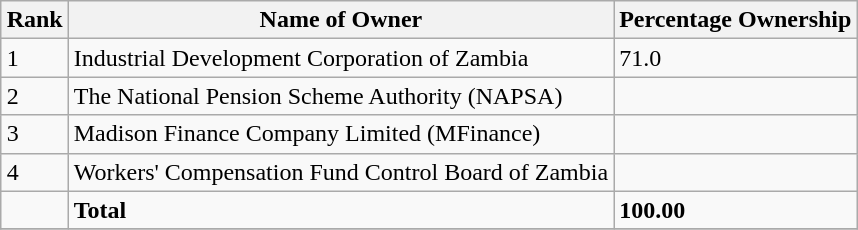<table class="wikitable sortable" style="margin-left:auto;margin-right:auto">
<tr>
<th style="width:2em;">Rank</th>
<th>Name of Owner</th>
<th>Percentage Ownership</th>
</tr>
<tr>
<td>1</td>
<td>Industrial Development Corporation of Zambia</td>
<td>71.0</td>
</tr>
<tr>
<td>2</td>
<td>The National Pension Scheme Authority (NAPSA)</td>
<td></td>
</tr>
<tr>
<td>3</td>
<td>Madison Finance Company Limited (MFinance)</td>
<td></td>
</tr>
<tr>
<td>4</td>
<td>Workers' Compensation Fund Control Board of Zambia</td>
<td></td>
</tr>
<tr>
<td></td>
<td><strong>Total</strong></td>
<td><strong>100.00</strong></td>
</tr>
<tr>
</tr>
</table>
